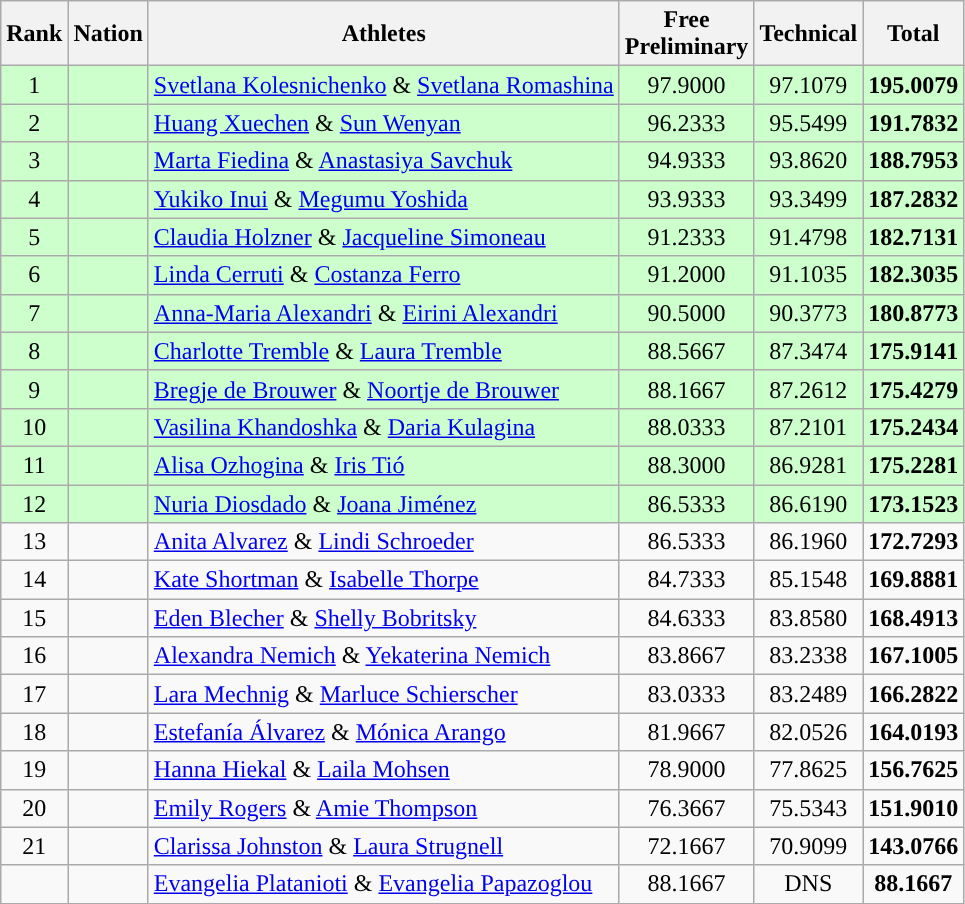<table class="wikitable sortable" style="text-align:center">
<tr>
<th>Rank</th>
<th>Nation</th>
<th>Athletes</th>
<th>Free <br>Preliminary</th>
<th>Technical</th>
<th>Total</th>
</tr>
<tr bgcolor=ccffcc>
<td>1</td>
<td align=left></td>
<td align=left><a href='#'>Svetlana Kolesnichenko</a> & <a href='#'>Svetlana Romashina</a></td>
<td>97.9000</td>
<td>97.1079</td>
<td><strong>195.0079</strong></td>
</tr>
<tr bgcolor=ccffcc>
<td>2</td>
<td align=left></td>
<td align=left><a href='#'>Huang Xuechen</a> & <a href='#'>Sun Wenyan</a></td>
<td>96.2333</td>
<td>95.5499</td>
<td><strong>191.7832</strong></td>
</tr>
<tr bgcolor=ccffcc>
<td>3</td>
<td align=left></td>
<td align=left><a href='#'>Marta Fiedina</a> & <a href='#'>Anastasiya Savchuk</a></td>
<td>94.9333</td>
<td>93.8620</td>
<td><strong>188.7953</strong></td>
</tr>
<tr bgcolor=ccffcc>
<td>4</td>
<td align=left></td>
<td align=left><a href='#'>Yukiko Inui</a> & <a href='#'>Megumu Yoshida</a></td>
<td>93.9333</td>
<td>93.3499</td>
<td><strong>187.2832</strong></td>
</tr>
<tr bgcolor=ccffcc>
<td>5</td>
<td align=left></td>
<td align=left><a href='#'>Claudia Holzner</a> & <a href='#'>Jacqueline Simoneau</a></td>
<td>91.2333</td>
<td>91.4798</td>
<td><strong>182.7131</strong></td>
</tr>
<tr bgcolor=ccffcc>
<td>6</td>
<td align=left></td>
<td align=left><a href='#'>Linda Cerruti</a> & <a href='#'>Costanza Ferro</a></td>
<td>91.2000</td>
<td>91.1035</td>
<td><strong>182.3035</strong></td>
</tr>
<tr bgcolor=ccffcc>
<td>7</td>
<td align=left></td>
<td align=left><a href='#'>Anna-Maria Alexandri</a> & <a href='#'>Eirini Alexandri</a></td>
<td>90.5000</td>
<td>90.3773</td>
<td><strong>180.8773</strong></td>
</tr>
<tr bgcolor=ccffcc>
<td>8</td>
<td align=left></td>
<td align=left><a href='#'>Charlotte Tremble</a> & <a href='#'>Laura Tremble</a></td>
<td>88.5667</td>
<td>87.3474</td>
<td><strong>175.9141</strong></td>
</tr>
<tr bgcolor=ccffcc>
<td>9</td>
<td align=left></td>
<td align=left><a href='#'>Bregje de Brouwer</a> & <a href='#'>Noortje de Brouwer</a></td>
<td>88.1667</td>
<td>87.2612</td>
<td><strong>175.4279</strong></td>
</tr>
<tr bgcolor=ccffcc>
<td>10</td>
<td align=left></td>
<td align=left><a href='#'>Vasilina Khandoshka</a> & <a href='#'>Daria Kulagina</a></td>
<td>88.0333</td>
<td>87.2101</td>
<td><strong>175.2434</strong></td>
</tr>
<tr bgcolor=ccffcc>
<td>11</td>
<td align=left></td>
<td align=left><a href='#'>Alisa Ozhogina</a> & <a href='#'>Iris Tió</a></td>
<td>88.3000</td>
<td>86.9281</td>
<td><strong>175.2281</strong></td>
</tr>
<tr bgcolor=ccffcc>
<td>12</td>
<td align=left></td>
<td align=left><a href='#'>Nuria Diosdado</a> & <a href='#'>Joana Jiménez</a></td>
<td>86.5333</td>
<td>86.6190</td>
<td><strong>173.1523</strong></td>
</tr>
<tr>
<td>13</td>
<td align=left></td>
<td align=left><a href='#'>Anita Alvarez</a> & <a href='#'>Lindi Schroeder</a></td>
<td>86.5333</td>
<td>86.1960</td>
<td><strong>172.7293</strong></td>
</tr>
<tr>
<td>14</td>
<td align=left></td>
<td align=left><a href='#'>Kate Shortman</a> & <a href='#'>Isabelle Thorpe</a></td>
<td>84.7333</td>
<td>85.1548</td>
<td><strong>169.8881</strong></td>
</tr>
<tr>
<td>15</td>
<td align=left></td>
<td align=left><a href='#'>Eden Blecher</a> & <a href='#'>Shelly Bobritsky</a></td>
<td>84.6333</td>
<td>83.8580</td>
<td><strong>168.4913</strong></td>
</tr>
<tr>
<td>16</td>
<td align=left></td>
<td align=left><a href='#'>Alexandra Nemich</a> & <a href='#'>Yekaterina Nemich</a></td>
<td>83.8667</td>
<td>83.2338</td>
<td><strong>167.1005</strong></td>
</tr>
<tr>
<td>17</td>
<td align=left></td>
<td align=left><a href='#'>Lara Mechnig</a> & <a href='#'>Marluce Schierscher</a></td>
<td>83.0333</td>
<td>83.2489</td>
<td><strong>166.2822</strong></td>
</tr>
<tr>
<td>18</td>
<td align=left></td>
<td align=left><a href='#'>Estefanía Álvarez</a> & <a href='#'>Mónica Arango</a></td>
<td>81.9667</td>
<td>82.0526</td>
<td><strong>164.0193</strong></td>
</tr>
<tr>
<td>19</td>
<td align=left></td>
<td align=left><a href='#'>Hanna Hiekal</a> & <a href='#'>Laila Mohsen</a></td>
<td>78.9000</td>
<td>77.8625</td>
<td><strong>156.7625</strong></td>
</tr>
<tr>
<td>20</td>
<td align=left></td>
<td align=left><a href='#'>Emily Rogers</a> & <a href='#'>Amie Thompson</a></td>
<td>76.3667</td>
<td>75.5343</td>
<td><strong>151.9010</strong></td>
</tr>
<tr>
<td>21</td>
<td align=left></td>
<td align=left><a href='#'>Clarissa Johnston</a> & <a href='#'>Laura Strugnell</a></td>
<td>72.1667</td>
<td>70.9099</td>
<td><strong>143.0766</strong></td>
</tr>
<tr>
<td></td>
<td align=left></td>
<td align=left><a href='#'>Evangelia Platanioti</a> & <a href='#'>Evangelia Papazoglou</a></td>
<td>88.1667</td>
<td>DNS</td>
<td><strong>88.1667</strong></td>
</tr>
</table>
